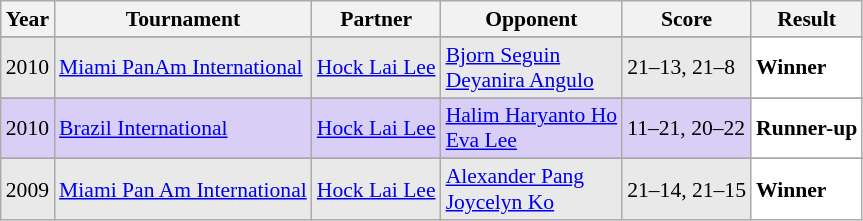<table class="sortable wikitable" style="font-size: 90%;">
<tr>
<th>Year</th>
<th>Tournament</th>
<th>Partner</th>
<th>Opponent</th>
<th>Score</th>
<th>Result</th>
</tr>
<tr>
</tr>
<tr style="background:#E9E9E9">
<td align="center">2010</td>
<td align="left"><a href='#'>Miami PanAm International</a></td>
<td align="left"> <a href='#'>Hock Lai Lee</a></td>
<td align="left"> <a href='#'>Bjorn Seguin</a><br> <a href='#'>Deyanira Angulo</a></td>
<td align="left">21–13, 21–8</td>
<td style="text-align:left; background:white"> <strong>Winner</strong></td>
</tr>
<tr>
</tr>
<tr style="background:#D8CEF6">
<td align="center">2010</td>
<td align="left"><a href='#'>Brazil International</a></td>
<td align="left"> <a href='#'>Hock Lai Lee</a></td>
<td align="left"> <a href='#'>Halim Haryanto Ho</a><br> <a href='#'>Eva Lee</a></td>
<td align="left">11–21, 20–22</td>
<td style="text-align:left; background:white"> <strong>Runner-up</strong></td>
</tr>
<tr>
</tr>
<tr style="background:#E9E9E9">
<td align="center">2009</td>
<td align="left"><a href='#'>Miami Pan Am International</a></td>
<td align="left"> <a href='#'>Hock Lai Lee</a></td>
<td align="left"> <a href='#'>Alexander Pang</a><br> <a href='#'>Joycelyn Ko</a></td>
<td align="left">21–14, 21–15</td>
<td style="text-align:left; background:white"> <strong>Winner</strong></td>
</tr>
</table>
